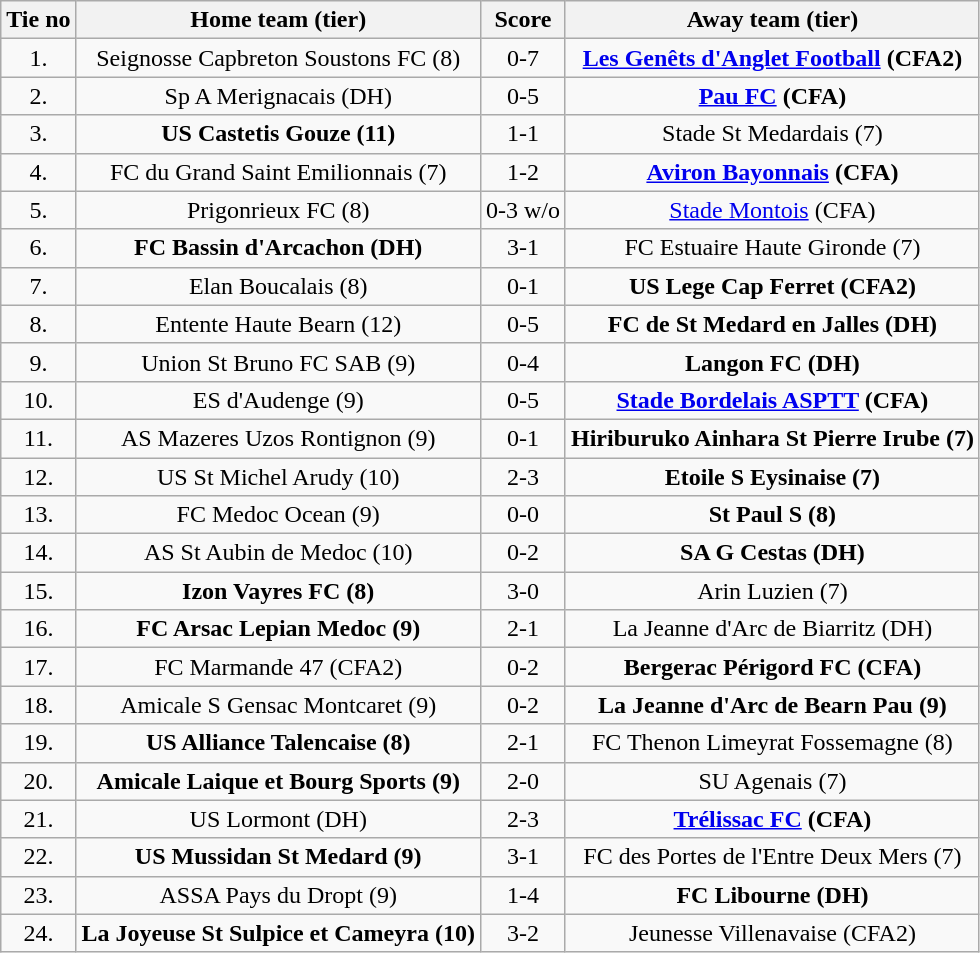<table class="wikitable" style="text-align: center">
<tr>
<th>Tie no</th>
<th>Home team (tier)</th>
<th>Score</th>
<th>Away team (tier)</th>
</tr>
<tr>
<td>1.</td>
<td>Seignosse Capbreton Soustons FC (8)</td>
<td>0-7</td>
<td><strong><a href='#'>Les Genêts d'Anglet Football</a> (CFA2)</strong></td>
</tr>
<tr>
<td>2.</td>
<td>Sp A Merignacais (DH)</td>
<td>0-5</td>
<td><strong><a href='#'>Pau FC</a> (CFA)</strong></td>
</tr>
<tr>
<td>3.</td>
<td><strong>US Castetis Gouze (11)</strong></td>
<td>1-1 </td>
<td>Stade St Medardais (7)</td>
</tr>
<tr>
<td>4.</td>
<td>FC du Grand Saint Emilionnais (7)</td>
<td>1-2 </td>
<td><strong><a href='#'>Aviron Bayonnais</a> (CFA)</strong></td>
</tr>
<tr>
<td>5.</td>
<td>Prigonrieux FC (8)</td>
<td>0-3 w/o</td>
<td><a href='#'>Stade Montois</a> (CFA)</td>
</tr>
<tr>
<td>6.</td>
<td><strong>FC Bassin d'Arcachon (DH)</strong></td>
<td>3-1</td>
<td>FC Estuaire Haute Gironde (7)</td>
</tr>
<tr>
<td>7.</td>
<td>Elan Boucalais (8)</td>
<td>0-1</td>
<td><strong>US Lege Cap Ferret (CFA2)</strong></td>
</tr>
<tr>
<td>8.</td>
<td>Entente Haute Bearn (12)</td>
<td>0-5</td>
<td><strong>FC de St Medard en Jalles (DH)</strong></td>
</tr>
<tr>
<td>9.</td>
<td>Union St Bruno FC SAB (9)</td>
<td>0-4</td>
<td><strong>Langon FC (DH)</strong></td>
</tr>
<tr>
<td>10.</td>
<td>ES d'Audenge (9)</td>
<td>0-5</td>
<td><strong><a href='#'>Stade Bordelais ASPTT</a> (CFA)</strong></td>
</tr>
<tr>
<td>11.</td>
<td>AS Mazeres Uzos Rontignon (9)</td>
<td>0-1</td>
<td><strong>Hiriburuko Ainhara St Pierre Irube (7)</strong></td>
</tr>
<tr>
<td>12.</td>
<td>US St Michel Arudy (10)</td>
<td>2-3</td>
<td><strong>Etoile S Eysinaise (7)</strong></td>
</tr>
<tr>
<td>13.</td>
<td>FC Medoc Ocean (9)</td>
<td>0-0 </td>
<td><strong>St Paul S (8)</strong></td>
</tr>
<tr>
<td>14.</td>
<td>AS St Aubin de Medoc (10)</td>
<td>0-2</td>
<td><strong>SA G Cestas (DH)</strong></td>
</tr>
<tr>
<td>15.</td>
<td><strong>Izon Vayres FC (8)</strong></td>
<td>3-0</td>
<td>Arin Luzien (7)</td>
</tr>
<tr>
<td>16.</td>
<td><strong>FC Arsac Lepian Medoc (9)</strong></td>
<td>2-1 </td>
<td>La Jeanne d'Arc de Biarritz (DH)</td>
</tr>
<tr>
<td>17.</td>
<td>FC Marmande 47 (CFA2)</td>
<td>0-2</td>
<td><strong>Bergerac Périgord FC (CFA)</strong></td>
</tr>
<tr>
<td>18.</td>
<td>Amicale S Gensac Montcaret (9)</td>
<td>0-2</td>
<td><strong>La Jeanne d'Arc de Bearn Pau (9)</strong></td>
</tr>
<tr>
<td>19.</td>
<td><strong>US Alliance Talencaise (8)</strong></td>
<td>2-1</td>
<td>FC Thenon Limeyrat Fossemagne (8)</td>
</tr>
<tr>
<td>20.</td>
<td><strong>Amicale Laique et Bourg Sports (9)</strong></td>
<td>2-0</td>
<td>SU Agenais (7)</td>
</tr>
<tr>
<td>21.</td>
<td>US Lormont (DH)</td>
<td>2-3</td>
<td><strong><a href='#'>Trélissac FC</a> (CFA)</strong></td>
</tr>
<tr>
<td>22.</td>
<td><strong>US Mussidan St Medard (9)</strong></td>
<td>3-1</td>
<td>FC des Portes de l'Entre Deux Mers (7)</td>
</tr>
<tr>
<td>23.</td>
<td>ASSA Pays du Dropt (9)</td>
<td>1-4</td>
<td><strong>FC Libourne (DH)</strong></td>
</tr>
<tr>
<td>24.</td>
<td><strong>La Joyeuse St Sulpice et Cameyra (10)</strong></td>
<td>3-2</td>
<td>Jeunesse Villenavaise (CFA2)</td>
</tr>
</table>
